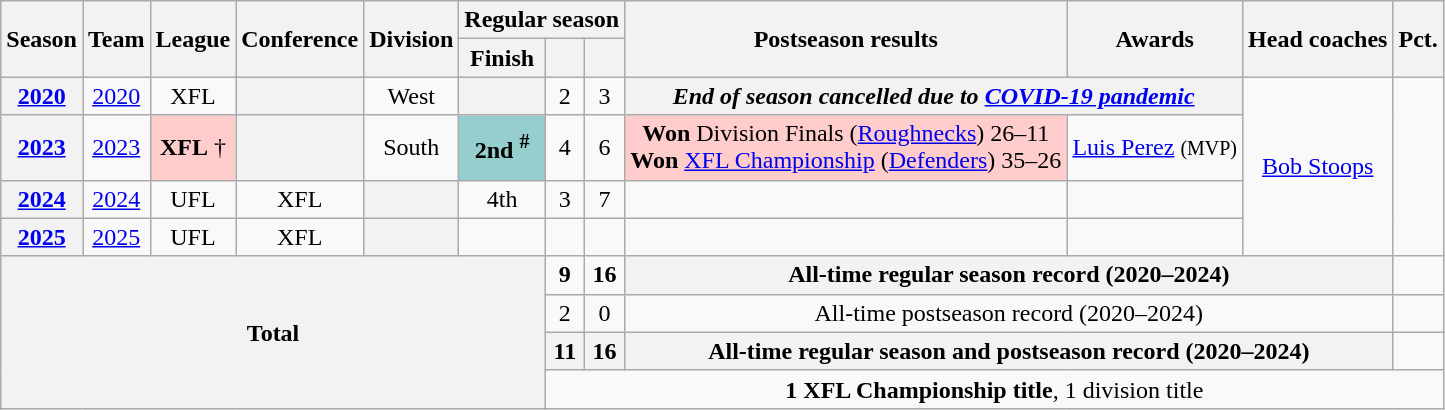<table class="wikitable" style="text-align:center">
<tr>
<th rowspan="2">Season</th>
<th rowspan="2">Team</th>
<th rowspan="2">League</th>
<th rowspan="2">Conference</th>
<th rowspan="2">Division</th>
<th colspan="3">Regular season</th>
<th rowspan="2">Postseason results</th>
<th rowspan="2">Awards</th>
<th rowspan="2">Head coaches</th>
<th rowspan="2">Pct.</th>
</tr>
<tr>
<th>Finish</th>
<th></th>
<th></th>
</tr>
<tr>
<th><a href='#'>2020</a></th>
<td><a href='#'>2020</a></td>
<td>XFL</td>
<th></th>
<td>West</td>
<th></th>
<td>2</td>
<td>3</td>
<th colspan="2"><em>End of season cancelled due to <a href='#'>COVID-19 pandemic</a></em></th>
<td rowspan="4"><a href='#'>Bob Stoops</a></td>
<td rowspan="4"></td>
</tr>
<tr>
<th><a href='#'>2023</a></th>
<td><a href='#'>2023</a></td>
<td bgcolor="#ffcccc"><strong>XFL</strong> †</td>
<th></th>
<td>South</td>
<td bgcolor="#96cdcd"><strong>2nd <sup>#</sup></strong></td>
<td>4</td>
<td>6</td>
<td bgcolor="#ffcccc"><strong>Won</strong> Division Finals (<a href='#'>Roughnecks</a>) 26–11<br><strong>Won</strong> <a href='#'>XFL Championship</a> (<a href='#'>Defenders</a>) 35–26</td>
<td><a href='#'>Luis Perez</a> <small>(MVP)</small></td>
</tr>
<tr>
<th><a href='#'>2024</a></th>
<td><a href='#'>2024</a></td>
<td>UFL</td>
<td>XFL</td>
<th></th>
<td>4th</td>
<td>3</td>
<td>7</td>
<td></td>
<td></td>
</tr>
<tr>
<th><a href='#'>2025</a></th>
<td><a href='#'>2025</a></td>
<td>UFL</td>
<td>XFL</td>
<th></th>
<td></td>
<td></td>
<td></td>
<td></td>
</tr>
<tr>
<th rowspan="4" colspan="6">Total</th>
<td><strong>9</strong></td>
<td><strong>16</strong></td>
<th colspan="3">All-time regular season record (2020–2024)</th>
<td></td>
</tr>
<tr>
<td>2</td>
<td>0</td>
<td colspan="3">All-time postseason record (2020–2024)</td>
<td></td>
</tr>
<tr>
<th>11</th>
<th>16</th>
<th colspan="3">All-time regular season and postseason record (2020–2024)</th>
<td></td>
</tr>
<tr>
<td colspan="6"><strong>1 XFL Championship title</strong>, 1 division title</td>
</tr>
</table>
